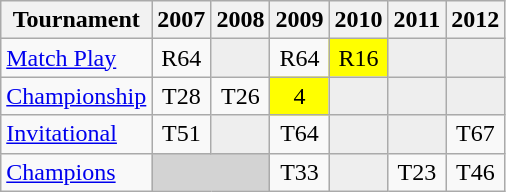<table class="wikitable" style="text-align:center;">
<tr>
<th>Tournament</th>
<th>2007</th>
<th>2008</th>
<th>2009</th>
<th>2010</th>
<th>2011</th>
<th>2012</th>
</tr>
<tr>
<td align="left"><a href='#'>Match Play</a></td>
<td>R64</td>
<td style="background:#eeeeee;"></td>
<td>R64</td>
<td style="background:yellow;">R16</td>
<td style="background:#eeeeee;"></td>
<td style="background:#eeeeee;"></td>
</tr>
<tr>
<td align="left"><a href='#'>Championship</a></td>
<td>T28</td>
<td>T26</td>
<td style="background:yellow;">4</td>
<td style="background:#eeeeee;"></td>
<td style="background:#eeeeee;"></td>
<td style="background:#eeeeee;"></td>
</tr>
<tr>
<td align="left"><a href='#'>Invitational</a></td>
<td>T51</td>
<td style="background:#eeeeee;"></td>
<td>T64</td>
<td style="background:#eeeeee;"></td>
<td style="background:#eeeeee;"></td>
<td>T67</td>
</tr>
<tr>
<td align="left"><a href='#'>Champions</a></td>
<td colspan=2 style="background:#D3D3D3;"></td>
<td>T33</td>
<td style="background:#eeeeee;"></td>
<td>T23</td>
<td>T46</td>
</tr>
</table>
